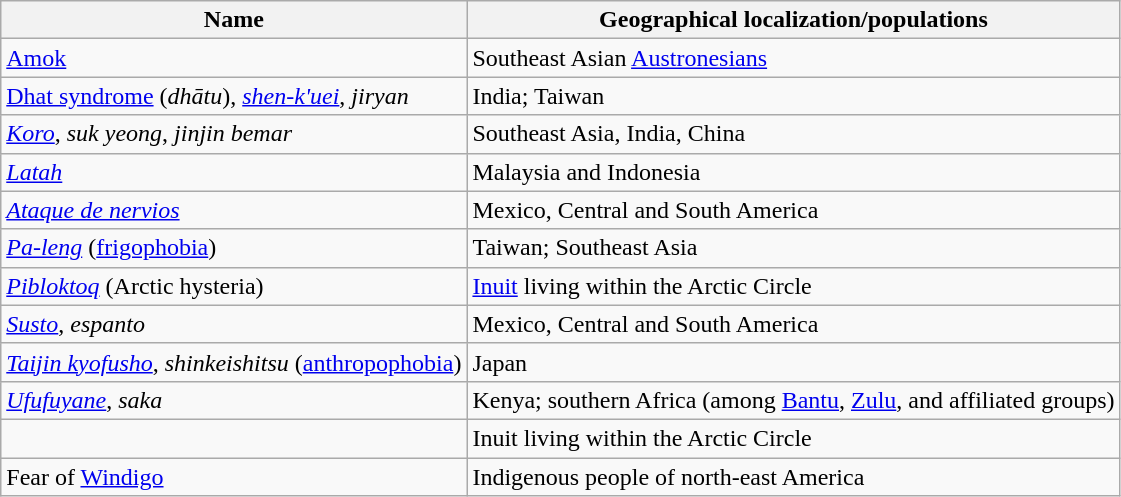<table class="wikitable" border="1">
<tr>
<th>Name</th>
<th>Geographical localization/populations</th>
</tr>
<tr>
<td><a href='#'>Amok</a></td>
<td>Southeast Asian <a href='#'>Austronesians</a></td>
</tr>
<tr>
<td><a href='#'>Dhat syndrome</a> (<em>dhātu</em>), <em><a href='#'>shen-k'uei</a></em>, <em>jiryan</em></td>
<td>India; Taiwan</td>
</tr>
<tr>
<td><em><a href='#'>Koro</a></em>, <em>suk yeong</em>, <em>jinjin bemar</em></td>
<td>Southeast Asia, India, China</td>
</tr>
<tr>
<td><em><a href='#'>Latah</a></em></td>
<td>Malaysia and Indonesia</td>
</tr>
<tr>
<td><em><a href='#'>Ataque de nervios</a></em></td>
<td>Mexico, Central and South America</td>
</tr>
<tr>
<td><em><a href='#'>Pa-leng</a></em> (<a href='#'>frigophobia</a>)</td>
<td>Taiwan; Southeast Asia</td>
</tr>
<tr>
<td><em><a href='#'>Pibloktoq</a></em> (Arctic hysteria)</td>
<td><a href='#'>Inuit</a> living within the Arctic Circle</td>
</tr>
<tr>
<td><em><a href='#'>Susto</a></em>, <em>espanto</em></td>
<td>Mexico, Central and South America</td>
</tr>
<tr>
<td><em><a href='#'>Taijin kyofusho</a></em>, <em>shinkeishitsu</em> (<a href='#'>anthropophobia</a>)</td>
<td>Japan</td>
</tr>
<tr>
<td><em><a href='#'>Ufufuyane</a></em>, <em>saka</em></td>
<td>Kenya; southern Africa (among <a href='#'>Bantu</a>, <a href='#'>Zulu</a>, and affiliated groups)</td>
</tr>
<tr>
<td></td>
<td>Inuit living within the Arctic Circle</td>
</tr>
<tr>
<td>Fear of <a href='#'>Windigo</a></td>
<td>Indigenous people of north-east America</td>
</tr>
</table>
